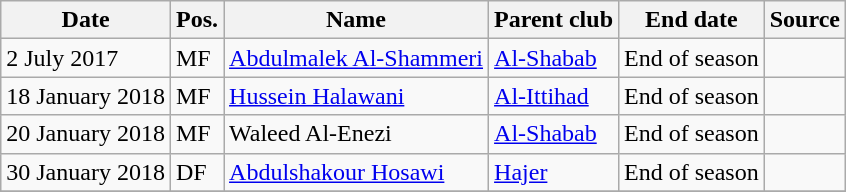<table class="wikitable" style="text-align:left">
<tr>
<th>Date</th>
<th>Pos.</th>
<th>Name</th>
<th>Parent club</th>
<th>End date</th>
<th>Source</th>
</tr>
<tr>
<td>2 July 2017</td>
<td>MF</td>
<td> <a href='#'>Abdulmalek Al-Shammeri</a></td>
<td> <a href='#'>Al-Shabab</a></td>
<td>End of season</td>
<td></td>
</tr>
<tr>
<td>18 January 2018</td>
<td>MF</td>
<td> <a href='#'>Hussein Halawani</a></td>
<td> <a href='#'>Al-Ittihad</a></td>
<td>End of season</td>
<td></td>
</tr>
<tr>
<td>20 January 2018</td>
<td>MF</td>
<td> Waleed Al-Enezi</td>
<td> <a href='#'>Al-Shabab</a></td>
<td>End of season</td>
<td></td>
</tr>
<tr>
<td>30 January 2018</td>
<td>DF</td>
<td> <a href='#'>Abdulshakour Hosawi</a></td>
<td> <a href='#'>Hajer</a></td>
<td>End of season</td>
<td></td>
</tr>
<tr>
</tr>
</table>
